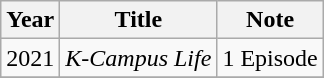<table class="wikitable" style="text-align:center;">
<tr>
<th>Year</th>
<th>Title</th>
<th>Note</th>
</tr>
<tr>
<td>2021</td>
<td><em>K-Campus Life</em></td>
<td>1 Episode</td>
</tr>
<tr>
</tr>
</table>
